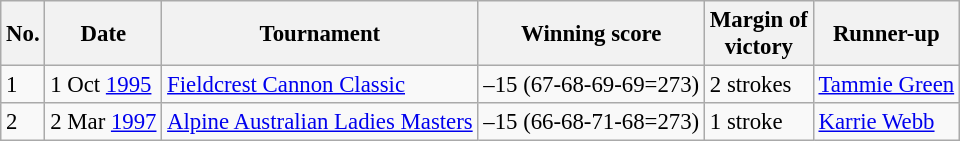<table class="wikitable" style="font-size:95%;">
<tr>
<th>No.</th>
<th>Date</th>
<th>Tournament</th>
<th>Winning score</th>
<th>Margin of <br>victory</th>
<th>Runner-up</th>
</tr>
<tr>
<td>1</td>
<td>1 Oct <a href='#'>1995</a></td>
<td><a href='#'>Fieldcrest Cannon Classic</a></td>
<td>–15 (67-68-69-69=273)</td>
<td>2 strokes</td>
<td> <a href='#'>Tammie Green</a></td>
</tr>
<tr>
<td>2</td>
<td>2 Mar <a href='#'>1997</a></td>
<td><a href='#'>Alpine Australian Ladies Masters</a></td>
<td>–15 (66-68-71-68=273)</td>
<td>1 stroke</td>
<td> <a href='#'>Karrie Webb</a></td>
</tr>
</table>
